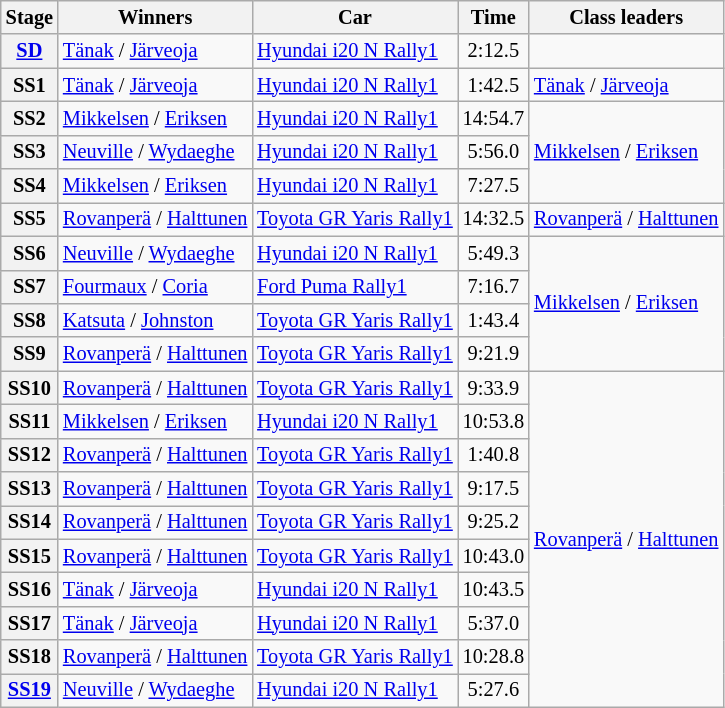<table class="wikitable" style="font-size:85%">
<tr>
<th>Stage</th>
<th>Winners</th>
<th>Car</th>
<th>Time</th>
<th>Class leaders</th>
</tr>
<tr>
<th><a href='#'>SD</a></th>
<td><a href='#'>Tänak</a> / <a href='#'>Järveoja</a></td>
<td><a href='#'>Hyundai i20 N Rally1</a></td>
<td align="center">2:12.5</td>
<td></td>
</tr>
<tr>
<th>SS1</th>
<td><a href='#'>Tänak</a> / <a href='#'>Järveoja</a></td>
<td><a href='#'>Hyundai i20 N Rally1</a></td>
<td align="center">1:42.5</td>
<td rowspan="1"><a href='#'>Tänak</a> / <a href='#'>Järveoja</a></td>
</tr>
<tr>
<th>SS2</th>
<td><a href='#'>Mikkelsen</a> / <a href='#'>Eriksen</a></td>
<td><a href='#'>Hyundai i20 N Rally1</a></td>
<td align="center">14:54.7</td>
<td rowspan="3"><a href='#'>Mikkelsen</a> / <a href='#'>Eriksen</a></td>
</tr>
<tr>
<th>SS3</th>
<td><a href='#'>Neuville</a> / <a href='#'>Wydaeghe</a></td>
<td><a href='#'>Hyundai i20 N Rally1</a></td>
<td align="center">5:56.0</td>
</tr>
<tr>
<th>SS4</th>
<td><a href='#'>Mikkelsen</a> / <a href='#'>Eriksen</a></td>
<td><a href='#'>Hyundai i20 N Rally1</a></td>
<td align="center">7:27.5</td>
</tr>
<tr>
<th>SS5</th>
<td><a href='#'>Rovanperä</a> / <a href='#'>Halttunen</a></td>
<td><a href='#'>Toyota GR Yaris Rally1</a></td>
<td align="center">14:32.5</td>
<td rowspan="1"><a href='#'>Rovanperä</a> / <a href='#'>Halttunen</a></td>
</tr>
<tr>
<th>SS6</th>
<td><a href='#'>Neuville</a> / <a href='#'>Wydaeghe</a></td>
<td><a href='#'>Hyundai i20 N Rally1</a></td>
<td align="center">5:49.3</td>
<td rowspan="4"><a href='#'>Mikkelsen</a> / <a href='#'>Eriksen</a></td>
</tr>
<tr>
<th>SS7</th>
<td><a href='#'>Fourmaux</a> / <a href='#'>Coria</a></td>
<td><a href='#'>Ford Puma Rally1</a></td>
<td align="center">7:16.7</td>
</tr>
<tr>
<th>SS8</th>
<td><a href='#'>Katsuta</a> / <a href='#'>Johnston</a></td>
<td><a href='#'>Toyota GR Yaris Rally1</a></td>
<td align="center">1:43.4</td>
</tr>
<tr>
<th>SS9</th>
<td><a href='#'>Rovanperä</a> / <a href='#'>Halttunen</a></td>
<td><a href='#'>Toyota GR Yaris Rally1</a></td>
<td align="center">9:21.9</td>
</tr>
<tr>
<th>SS10</th>
<td><a href='#'>Rovanperä</a> / <a href='#'>Halttunen</a></td>
<td><a href='#'>Toyota GR Yaris Rally1</a></td>
<td align="center">9:33.9</td>
<td rowspan="10"><a href='#'>Rovanperä</a> / <a href='#'>Halttunen</a></td>
</tr>
<tr>
<th>SS11</th>
<td><a href='#'>Mikkelsen</a> / <a href='#'>Eriksen</a></td>
<td><a href='#'>Hyundai i20 N Rally1</a></td>
<td align="center">10:53.8</td>
</tr>
<tr>
<th>SS12</th>
<td><a href='#'>Rovanperä</a> / <a href='#'>Halttunen</a></td>
<td><a href='#'>Toyota GR Yaris Rally1</a></td>
<td align="center">1:40.8</td>
</tr>
<tr>
<th>SS13</th>
<td><a href='#'>Rovanperä</a> / <a href='#'>Halttunen</a></td>
<td><a href='#'>Toyota GR Yaris Rally1</a></td>
<td align="center">9:17.5</td>
</tr>
<tr>
<th>SS14</th>
<td><a href='#'>Rovanperä</a> / <a href='#'>Halttunen</a></td>
<td><a href='#'>Toyota GR Yaris Rally1</a></td>
<td align="center">9:25.2</td>
</tr>
<tr>
<th>SS15</th>
<td><a href='#'>Rovanperä</a> / <a href='#'>Halttunen</a></td>
<td><a href='#'>Toyota GR Yaris Rally1</a></td>
<td align="center">10:43.0</td>
</tr>
<tr>
<th>SS16</th>
<td><a href='#'>Tänak</a> / <a href='#'>Järveoja</a></td>
<td><a href='#'>Hyundai i20 N Rally1</a></td>
<td align="center">10:43.5</td>
</tr>
<tr>
<th>SS17</th>
<td><a href='#'>Tänak</a> / <a href='#'>Järveoja</a></td>
<td><a href='#'>Hyundai i20 N Rally1</a></td>
<td align="center">5:37.0</td>
</tr>
<tr>
<th>SS18</th>
<td><a href='#'>Rovanperä</a> / <a href='#'>Halttunen</a></td>
<td><a href='#'>Toyota GR Yaris Rally1</a></td>
<td align="center">10:28.8</td>
</tr>
<tr>
<th><a href='#'>SS19</a></th>
<td><a href='#'>Neuville</a> / <a href='#'>Wydaeghe</a></td>
<td><a href='#'>Hyundai i20 N Rally1</a></td>
<td align="center">5:27.6</td>
</tr>
</table>
